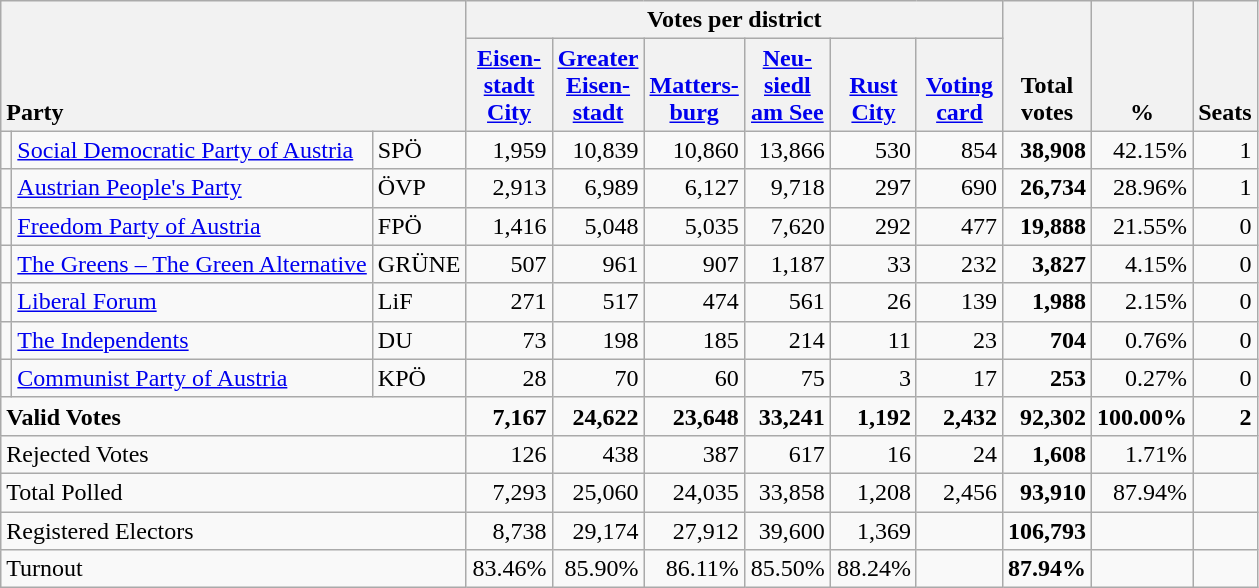<table class="wikitable" border="1" style="text-align:right;">
<tr>
<th style="text-align:left;" valign=bottom rowspan=2 colspan=3>Party</th>
<th colspan=6>Votes per district</th>
<th align=center valign=bottom rowspan=2 width="50">Total<br>votes</th>
<th align=center valign=bottom rowspan=2 width="50">%</th>
<th align=center valign=bottom rowspan=2>Seats</th>
</tr>
<tr>
<th align=center valign=bottom width="50"><a href='#'>Eisen-<br>stadt<br>City</a></th>
<th align=center valign=bottom width="50"><a href='#'>Greater<br>Eisen-<br>stadt</a></th>
<th align=center valign=bottom width="50"><a href='#'>Matters-<br>burg</a></th>
<th align=center valign=bottom width="50"><a href='#'>Neu-<br>siedl<br>am See</a></th>
<th align=center valign=bottom width="50"><a href='#'>Rust<br>City</a></th>
<th align=center valign=bottom width="50"><a href='#'>Voting<br>card</a></th>
</tr>
<tr>
<td></td>
<td align=left><a href='#'>Social Democratic Party of Austria</a></td>
<td align=left>SPÖ</td>
<td>1,959</td>
<td>10,839</td>
<td>10,860</td>
<td>13,866</td>
<td>530</td>
<td>854</td>
<td><strong>38,908</strong></td>
<td>42.15%</td>
<td>1</td>
</tr>
<tr>
<td></td>
<td align=left><a href='#'>Austrian People's Party</a></td>
<td align=left>ÖVP</td>
<td>2,913</td>
<td>6,989</td>
<td>6,127</td>
<td>9,718</td>
<td>297</td>
<td>690</td>
<td><strong>26,734</strong></td>
<td>28.96%</td>
<td>1</td>
</tr>
<tr>
<td></td>
<td align=left><a href='#'>Freedom Party of Austria</a></td>
<td align=left>FPÖ</td>
<td>1,416</td>
<td>5,048</td>
<td>5,035</td>
<td>7,620</td>
<td>292</td>
<td>477</td>
<td><strong>19,888</strong></td>
<td>21.55%</td>
<td>0</td>
</tr>
<tr>
<td></td>
<td align=left style="white-space: nowrap;"><a href='#'>The Greens – The Green Alternative</a></td>
<td align=left>GRÜNE</td>
<td>507</td>
<td>961</td>
<td>907</td>
<td>1,187</td>
<td>33</td>
<td>232</td>
<td><strong>3,827</strong></td>
<td>4.15%</td>
<td>0</td>
</tr>
<tr>
<td></td>
<td align=left><a href='#'>Liberal Forum</a></td>
<td align=left>LiF</td>
<td>271</td>
<td>517</td>
<td>474</td>
<td>561</td>
<td>26</td>
<td>139</td>
<td><strong>1,988</strong></td>
<td>2.15%</td>
<td>0</td>
</tr>
<tr>
<td></td>
<td align=left><a href='#'>The Independents</a></td>
<td align=left>DU</td>
<td>73</td>
<td>198</td>
<td>185</td>
<td>214</td>
<td>11</td>
<td>23</td>
<td><strong>704</strong></td>
<td>0.76%</td>
<td>0</td>
</tr>
<tr>
<td></td>
<td align=left><a href='#'>Communist Party of Austria</a></td>
<td align=left>KPÖ</td>
<td>28</td>
<td>70</td>
<td>60</td>
<td>75</td>
<td>3</td>
<td>17</td>
<td><strong>253</strong></td>
<td>0.27%</td>
<td>0</td>
</tr>
<tr style="font-weight:bold">
<td align=left colspan=3>Valid Votes</td>
<td>7,167</td>
<td>24,622</td>
<td>23,648</td>
<td>33,241</td>
<td>1,192</td>
<td>2,432</td>
<td>92,302</td>
<td>100.00%</td>
<td>2</td>
</tr>
<tr>
<td align=left colspan=3>Rejected Votes</td>
<td>126</td>
<td>438</td>
<td>387</td>
<td>617</td>
<td>16</td>
<td>24</td>
<td><strong>1,608</strong></td>
<td>1.71%</td>
<td></td>
</tr>
<tr>
<td align=left colspan=3>Total Polled</td>
<td>7,293</td>
<td>25,060</td>
<td>24,035</td>
<td>33,858</td>
<td>1,208</td>
<td>2,456</td>
<td><strong>93,910</strong></td>
<td>87.94%</td>
<td></td>
</tr>
<tr>
<td align=left colspan=3>Registered Electors</td>
<td>8,738</td>
<td>29,174</td>
<td>27,912</td>
<td>39,600</td>
<td>1,369</td>
<td></td>
<td><strong>106,793</strong></td>
<td></td>
<td></td>
</tr>
<tr>
<td align=left colspan=3>Turnout</td>
<td>83.46%</td>
<td>85.90%</td>
<td>86.11%</td>
<td>85.50%</td>
<td>88.24%</td>
<td></td>
<td><strong>87.94%</strong></td>
<td></td>
<td></td>
</tr>
</table>
